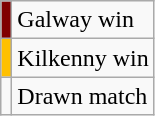<table class="wikitable">
<tr>
<td style="background-color:#800000"></td>
<td>Galway win</td>
</tr>
<tr>
<td style="background-color:#FFC000"></td>
<td>Kilkenny win</td>
</tr>
<tr>
<td></td>
<td>Drawn match</td>
</tr>
</table>
